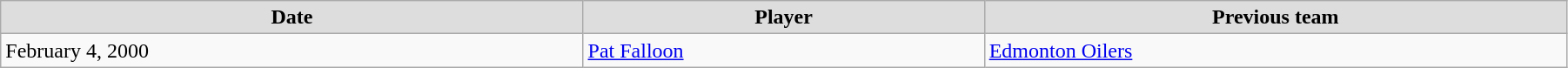<table class="wikitable" style="width:95%;">
<tr style="text-align:center; background:#ddd;">
<td><strong>Date</strong></td>
<td><strong>Player</strong></td>
<td><strong>Previous team</strong></td>
</tr>
<tr>
<td>February 4, 2000</td>
<td><a href='#'>Pat Falloon</a></td>
<td><a href='#'>Edmonton Oilers</a></td>
</tr>
</table>
